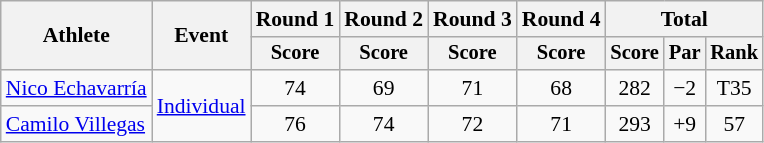<table class=wikitable style=font-size:90%;text-align:center>
<tr>
<th rowspan=2>Athlete</th>
<th rowspan=2>Event</th>
<th>Round 1</th>
<th>Round 2</th>
<th>Round 3</th>
<th>Round 4</th>
<th colspan=3>Total</th>
</tr>
<tr style=font-size:95%>
<th>Score</th>
<th>Score</th>
<th>Score</th>
<th>Score</th>
<th>Score</th>
<th>Par</th>
<th>Rank</th>
</tr>
<tr>
<td align=left><a href='#'>Nico Echavarría</a></td>
<td align=left rowspan=2><a href='#'>Individual</a></td>
<td>74</td>
<td>69</td>
<td>71</td>
<td>68</td>
<td>282</td>
<td>−2</td>
<td>T35</td>
</tr>
<tr>
<td align=left><a href='#'>Camilo Villegas</a></td>
<td>76</td>
<td>74</td>
<td>72</td>
<td>71</td>
<td>293</td>
<td>+9</td>
<td>57</td>
</tr>
</table>
